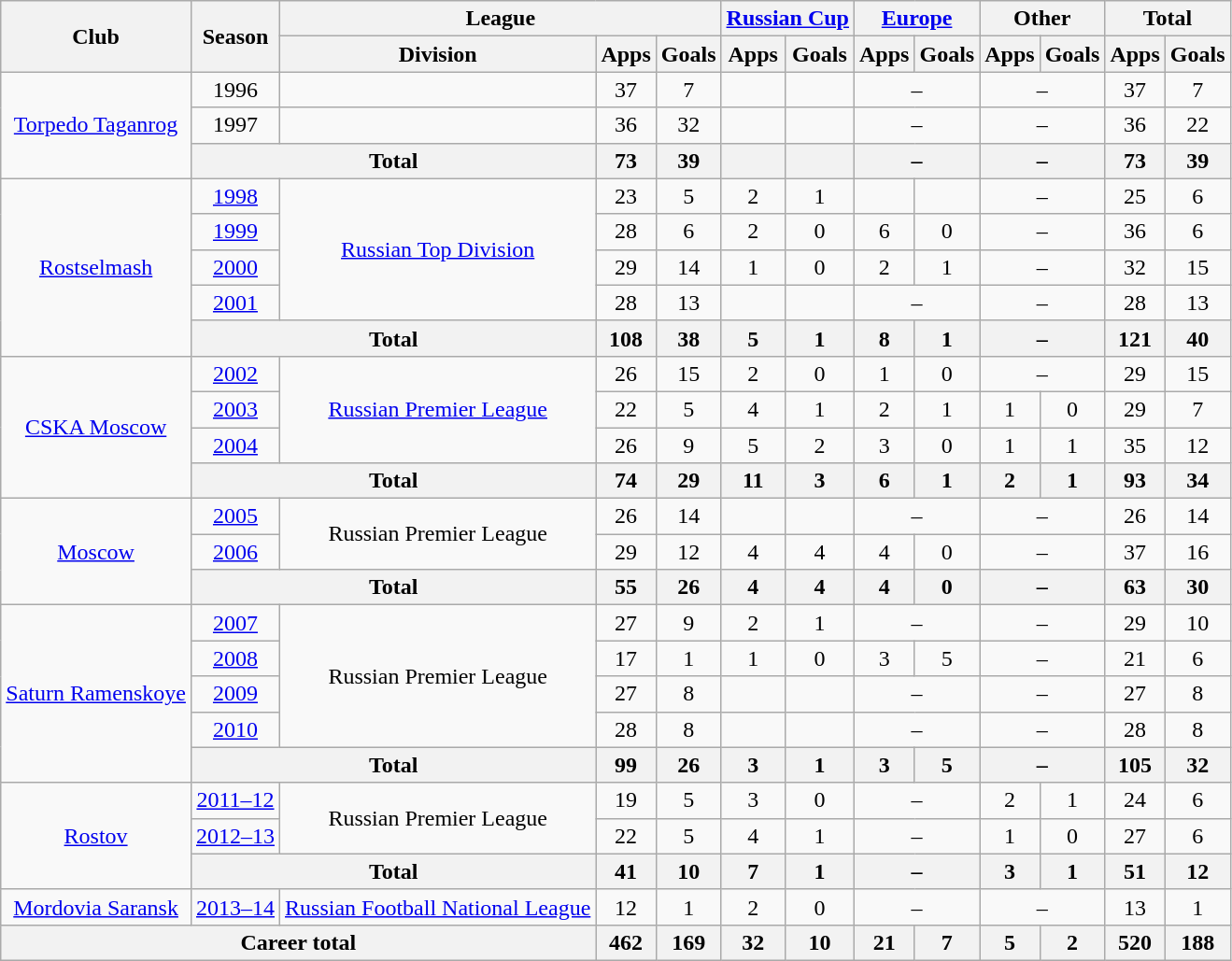<table class="wikitable" style="text-align:center">
<tr>
<th rowspan="2">Club</th>
<th rowspan="2">Season</th>
<th colspan="3">League</th>
<th colspan="2"><a href='#'>Russian Cup</a></th>
<th colspan="2"><a href='#'>Europe</a></th>
<th colspan="2">Other</th>
<th colspan="2">Total</th>
</tr>
<tr>
<th>Division</th>
<th>Apps</th>
<th>Goals</th>
<th>Apps</th>
<th>Goals</th>
<th>Apps</th>
<th>Goals</th>
<th>Apps</th>
<th>Goals</th>
<th>Apps</th>
<th>Goals</th>
</tr>
<tr>
<td rowspan="3"><a href='#'>Torpedo Taganrog</a></td>
<td>1996</td>
<td></td>
<td>37</td>
<td>7</td>
<td></td>
<td></td>
<td colspan="2">–</td>
<td colspan="2">–</td>
<td>37</td>
<td>7</td>
</tr>
<tr>
<td>1997</td>
<td></td>
<td>36</td>
<td>32</td>
<td></td>
<td></td>
<td colspan="2">–</td>
<td colspan="2">–</td>
<td>36</td>
<td>22</td>
</tr>
<tr>
<th colspan="2">Total</th>
<th>73</th>
<th>39</th>
<th></th>
<th></th>
<th colspan="2">–</th>
<th colspan="2">–</th>
<th>73</th>
<th>39</th>
</tr>
<tr>
<td rowspan="5"><a href='#'>Rostselmash</a></td>
<td><a href='#'>1998</a></td>
<td rowspan="4"><a href='#'>Russian Top Division</a></td>
<td>23</td>
<td>5</td>
<td>2</td>
<td>1</td>
<td></td>
<td></td>
<td colspan="2">–</td>
<td>25</td>
<td>6</td>
</tr>
<tr>
<td><a href='#'>1999</a></td>
<td>28</td>
<td>6</td>
<td>2</td>
<td>0</td>
<td>6</td>
<td>0</td>
<td colspan="2">–</td>
<td>36</td>
<td>6</td>
</tr>
<tr>
<td><a href='#'>2000</a></td>
<td>29</td>
<td>14</td>
<td>1</td>
<td>0</td>
<td>2</td>
<td>1</td>
<td colspan="2">–</td>
<td>32</td>
<td>15</td>
</tr>
<tr>
<td><a href='#'>2001</a></td>
<td>28</td>
<td>13</td>
<td></td>
<td></td>
<td colspan="2">–</td>
<td colspan="2">–</td>
<td>28</td>
<td>13</td>
</tr>
<tr>
<th colspan="2">Total</th>
<th>108</th>
<th>38</th>
<th>5</th>
<th>1</th>
<th>8</th>
<th>1</th>
<th colspan="2">–</th>
<th>121</th>
<th>40</th>
</tr>
<tr>
<td rowspan="4"><a href='#'>CSKA Moscow</a></td>
<td><a href='#'>2002</a></td>
<td rowspan="3"><a href='#'>Russian Premier League</a></td>
<td>26</td>
<td>15</td>
<td>2</td>
<td>0</td>
<td>1</td>
<td>0</td>
<td colspan="2">–</td>
<td>29</td>
<td>15</td>
</tr>
<tr>
<td><a href='#'>2003</a></td>
<td>22</td>
<td>5</td>
<td>4</td>
<td>1</td>
<td>2</td>
<td>1</td>
<td>1</td>
<td>0</td>
<td>29</td>
<td>7</td>
</tr>
<tr>
<td><a href='#'>2004</a></td>
<td>26</td>
<td>9</td>
<td>5</td>
<td>2</td>
<td>3</td>
<td>0</td>
<td>1</td>
<td>1</td>
<td>35</td>
<td>12</td>
</tr>
<tr>
<th colspan="2">Total</th>
<th>74</th>
<th>29</th>
<th>11</th>
<th>3</th>
<th>6</th>
<th>1</th>
<th>2</th>
<th>1</th>
<th>93</th>
<th>34</th>
</tr>
<tr>
<td rowspan="3"><a href='#'>Moscow</a></td>
<td><a href='#'>2005</a></td>
<td rowspan="2">Russian Premier League</td>
<td>26</td>
<td>14</td>
<td></td>
<td></td>
<td colspan="2">–</td>
<td colspan="2">–</td>
<td>26</td>
<td>14</td>
</tr>
<tr>
<td><a href='#'>2006</a></td>
<td>29</td>
<td>12</td>
<td>4</td>
<td>4</td>
<td>4</td>
<td>0</td>
<td colspan="2">–</td>
<td>37</td>
<td>16</td>
</tr>
<tr>
<th colspan="2">Total</th>
<th>55</th>
<th>26</th>
<th>4</th>
<th>4</th>
<th>4</th>
<th>0</th>
<th colspan="2">–</th>
<th>63</th>
<th>30</th>
</tr>
<tr>
<td rowspan="5"><a href='#'>Saturn Ramenskoye</a></td>
<td><a href='#'>2007</a></td>
<td rowspan="4">Russian Premier League</td>
<td>27</td>
<td>9</td>
<td>2</td>
<td>1</td>
<td colspan="2">–</td>
<td colspan="2">–</td>
<td>29</td>
<td>10</td>
</tr>
<tr>
<td><a href='#'>2008</a></td>
<td>17</td>
<td>1</td>
<td>1</td>
<td>0</td>
<td>3</td>
<td>5</td>
<td colspan="2">–</td>
<td>21</td>
<td>6</td>
</tr>
<tr>
<td><a href='#'>2009</a></td>
<td>27</td>
<td>8</td>
<td></td>
<td></td>
<td colspan="2">–</td>
<td colspan="2">–</td>
<td>27</td>
<td>8</td>
</tr>
<tr>
<td><a href='#'>2010</a></td>
<td>28</td>
<td>8</td>
<td></td>
<td></td>
<td colspan="2">–</td>
<td colspan="2">–</td>
<td>28</td>
<td>8</td>
</tr>
<tr>
<th colspan="2">Total</th>
<th>99</th>
<th>26</th>
<th>3</th>
<th>1</th>
<th>3</th>
<th>5</th>
<th colspan="2">–</th>
<th>105</th>
<th>32</th>
</tr>
<tr>
<td rowspan="3"><a href='#'>Rostov</a></td>
<td><a href='#'>2011–12</a></td>
<td rowspan="2">Russian Premier League</td>
<td>19</td>
<td>5</td>
<td>3</td>
<td>0</td>
<td colspan="2">–</td>
<td>2</td>
<td>1</td>
<td>24</td>
<td>6</td>
</tr>
<tr>
<td><a href='#'>2012–13</a></td>
<td>22</td>
<td>5</td>
<td>4</td>
<td>1</td>
<td colspan="2">–</td>
<td>1</td>
<td>0</td>
<td>27</td>
<td>6</td>
</tr>
<tr>
<th colspan="2">Total</th>
<th>41</th>
<th>10</th>
<th>7</th>
<th>1</th>
<th colspan="2">–</th>
<th>3</th>
<th>1</th>
<th>51</th>
<th>12</th>
</tr>
<tr>
<td><a href='#'>Mordovia Saransk</a></td>
<td><a href='#'>2013–14</a></td>
<td><a href='#'>Russian Football National League</a></td>
<td>12</td>
<td>1</td>
<td>2</td>
<td>0</td>
<td colspan="2">–</td>
<td colspan="2">–</td>
<td>13</td>
<td>1</td>
</tr>
<tr>
<th colspan="3">Career total</th>
<th>462</th>
<th>169</th>
<th>32</th>
<th>10</th>
<th>21</th>
<th>7</th>
<th>5</th>
<th>2</th>
<th>520</th>
<th>188</th>
</tr>
</table>
